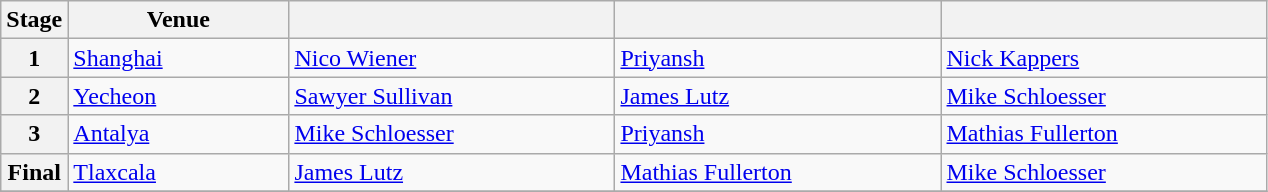<table class="wikitable">
<tr>
<th>Stage</th>
<th width=140>Venue</th>
<th width=210></th>
<th width=210></th>
<th width=210></th>
</tr>
<tr>
<th>1</th>
<td> <a href='#'>Shanghai</a></td>
<td> <a href='#'>Nico Wiener</a></td>
<td> <a href='#'>Priyansh</a></td>
<td> <a href='#'>Nick Kappers</a></td>
</tr>
<tr>
<th>2</th>
<td> <a href='#'>Yecheon</a></td>
<td> <a href='#'>Sawyer Sullivan</a></td>
<td> <a href='#'>James Lutz</a></td>
<td> <a href='#'>Mike Schloesser</a></td>
</tr>
<tr>
<th>3</th>
<td> <a href='#'>Antalya</a></td>
<td> <a href='#'>Mike Schloesser</a></td>
<td> <a href='#'>Priyansh</a></td>
<td> <a href='#'>Mathias Fullerton</a></td>
</tr>
<tr>
<th>Final</th>
<td> <a href='#'>Tlaxcala</a></td>
<td> <a href='#'>James Lutz</a></td>
<td> <a href='#'>Mathias Fullerton</a></td>
<td> <a href='#'>Mike Schloesser</a></td>
</tr>
<tr>
</tr>
</table>
